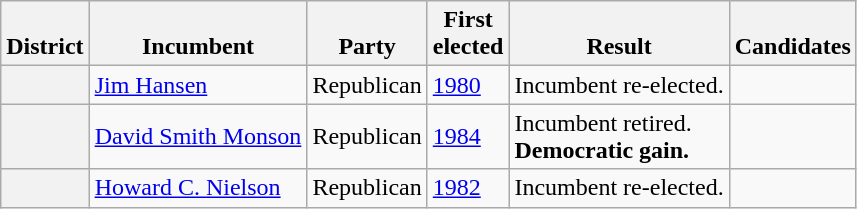<table class=wikitable>
<tr valign=bottom>
<th>District</th>
<th>Incumbent</th>
<th>Party</th>
<th>First<br>elected</th>
<th>Result</th>
<th>Candidates</th>
</tr>
<tr>
<th></th>
<td><a href='#'>Jim Hansen</a></td>
<td>Republican</td>
<td><a href='#'>1980</a></td>
<td>Incumbent re-elected.</td>
<td nowrap></td>
</tr>
<tr>
<th></th>
<td><a href='#'>David Smith Monson</a></td>
<td>Republican</td>
<td><a href='#'>1984</a></td>
<td>Incumbent retired.<br><strong>Democratic gain.</strong></td>
<td nowrap><br></td>
</tr>
<tr>
<th></th>
<td><a href='#'>Howard C. Nielson</a></td>
<td>Republican</td>
<td><a href='#'>1982</a></td>
<td>Incumbent re-elected.</td>
<td nowrap></td>
</tr>
</table>
